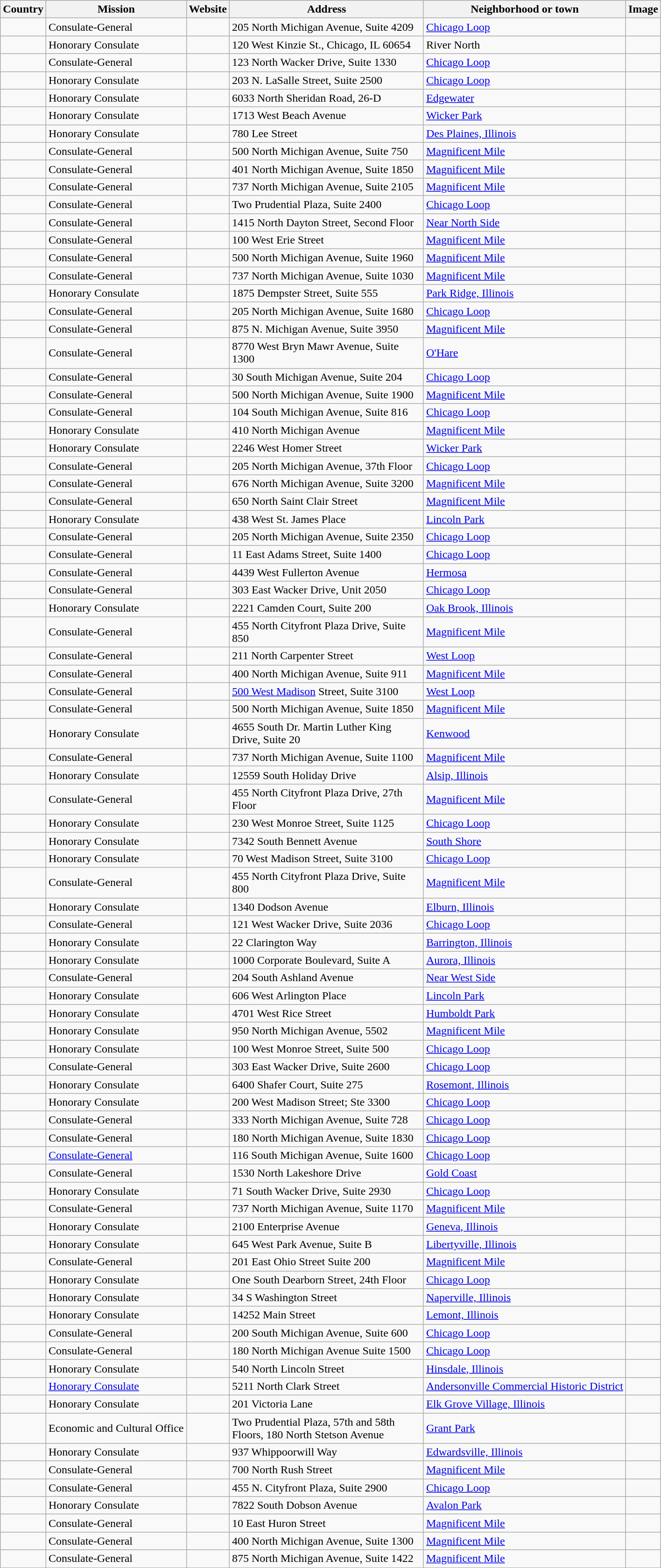<table class="wikitable sortable">
<tr>
<th>Country</th>
<th>Mission</th>
<th>Website</th>
<th width=270px>Address</th>
<th>Neighborhood or town</th>
<th>Image</th>
</tr>
<tr>
<td></td>
<td>Consulate-General</td>
<td></td>
<td>205 North Michigan Avenue, Suite 4209</td>
<td><a href='#'>Chicago Loop</a></td>
<td></td>
</tr>
<tr>
<td></td>
<td>Honorary Consulate</td>
<td></td>
<td>120 West Kinzie St., Chicago, IL 60654</td>
<td>River North</td>
<td></td>
</tr>
<tr>
<td></td>
<td>Consulate-General</td>
<td></td>
<td>123 North Wacker Drive, Suite 1330</td>
<td><a href='#'>Chicago Loop</a></td>
<td></td>
</tr>
<tr>
<td></td>
<td>Honorary Consulate</td>
<td></td>
<td>203 N. LaSalle Street, Suite 2500</td>
<td><a href='#'>Chicago Loop</a></td>
<td></td>
</tr>
<tr>
<td></td>
<td>Honorary Consulate</td>
<td></td>
<td>6033 North Sheridan Road, 26-D</td>
<td><a href='#'>Edgewater</a></td>
<td></td>
</tr>
<tr>
<td></td>
<td>Honorary Consulate</td>
<td></td>
<td>1713 West Beach Avenue</td>
<td><a href='#'>Wicker Park</a></td>
<td></td>
</tr>
<tr>
<td></td>
<td>Honorary Consulate</td>
<td></td>
<td>780 Lee Street</td>
<td><a href='#'>Des Plaines, Illinois</a></td>
<td></td>
</tr>
<tr>
<td></td>
<td>Consulate-General</td>
<td></td>
<td>500 North Michigan Avenue, Suite 750</td>
<td><a href='#'>Magnificent Mile</a></td>
<td></td>
</tr>
<tr>
<td></td>
<td>Consulate-General</td>
<td></td>
<td>401 North Michigan Avenue, Suite 1850</td>
<td><a href='#'>Magnificent Mile</a></td>
<td></td>
</tr>
<tr>
<td></td>
<td>Consulate-General</td>
<td></td>
<td>737 North Michigan Avenue, Suite 2105</td>
<td><a href='#'>Magnificent Mile</a></td>
<td></td>
</tr>
<tr>
<td></td>
<td>Consulate-General</td>
<td></td>
<td>Two Prudential Plaza, Suite 2400</td>
<td><a href='#'>Chicago Loop</a></td>
<td></td>
</tr>
<tr>
<td></td>
<td>Consulate-General</td>
<td></td>
<td>1415 North Dayton Street, Second Floor</td>
<td><a href='#'>Near North Side</a></td>
<td></td>
</tr>
<tr>
<td></td>
<td>Consulate-General</td>
<td></td>
<td>100 West Erie Street</td>
<td><a href='#'>Magnificent Mile</a></td>
<td></td>
</tr>
<tr>
<td></td>
<td>Consulate-General</td>
<td></td>
<td>500 North Michigan Avenue, Suite 1960</td>
<td><a href='#'>Magnificent Mile</a></td>
<td></td>
</tr>
<tr>
<td></td>
<td>Consulate-General</td>
<td></td>
<td>737 North Michigan Avenue, Suite 1030</td>
<td><a href='#'>Magnificent Mile</a></td>
<td></td>
</tr>
<tr>
<td></td>
<td>Honorary Consulate</td>
<td></td>
<td>1875 Dempster Street, Suite 555</td>
<td><a href='#'>Park Ridge, Illinois</a></td>
<td></td>
</tr>
<tr>
<td></td>
<td>Consulate-General</td>
<td></td>
<td>205 North Michigan Avenue, Suite 1680</td>
<td><a href='#'>Chicago Loop</a></td>
<td></td>
</tr>
<tr>
<td></td>
<td>Consulate-General</td>
<td></td>
<td>875 N. Michigan Avenue, Suite 3950</td>
<td><a href='#'>Magnificent Mile</a></td>
<td></td>
</tr>
<tr>
<td></td>
<td>Consulate-General</td>
<td></td>
<td>8770 West Bryn Mawr Avenue, Suite 1300</td>
<td><a href='#'>O'Hare</a></td>
<td></td>
</tr>
<tr>
<td></td>
<td>Consulate-General</td>
<td></td>
<td>30 South Michigan Avenue, Suite 204</td>
<td><a href='#'>Chicago Loop</a></td>
<td></td>
</tr>
<tr>
<td></td>
<td>Consulate-General</td>
<td></td>
<td>500 North Michigan Avenue, Suite 1900</td>
<td><a href='#'>Magnificent Mile</a></td>
<td></td>
</tr>
<tr>
<td></td>
<td>Consulate-General</td>
<td></td>
<td>104 South Michigan Avenue, Suite 816</td>
<td><a href='#'>Chicago Loop</a></td>
<td></td>
</tr>
<tr>
<td></td>
<td>Honorary Consulate</td>
<td></td>
<td>410 North Michigan Avenue</td>
<td><a href='#'>Magnificent Mile</a></td>
<td></td>
</tr>
<tr>
<td></td>
<td>Honorary Consulate</td>
<td></td>
<td>2246 West Homer Street</td>
<td><a href='#'>Wicker Park</a></td>
<td></td>
</tr>
<tr>
<td></td>
<td>Consulate-General</td>
<td></td>
<td>205 North Michigan Avenue, 37th Floor</td>
<td><a href='#'>Chicago Loop</a></td>
<td></td>
</tr>
<tr>
<td></td>
<td>Consulate-General</td>
<td></td>
<td>676 North Michigan Avenue, Suite 3200</td>
<td><a href='#'>Magnificent Mile</a></td>
<td></td>
</tr>
<tr>
<td></td>
<td>Consulate-General</td>
<td></td>
<td>650 North Saint Clair Street</td>
<td><a href='#'>Magnificent Mile</a></td>
<td></td>
</tr>
<tr>
<td></td>
<td>Honorary Consulate</td>
<td></td>
<td>438 West St. James Place</td>
<td><a href='#'>Lincoln Park</a></td>
<td></td>
</tr>
<tr>
<td></td>
<td>Consulate-General</td>
<td></td>
<td>205 North Michigan Avenue, Suite 2350</td>
<td><a href='#'>Chicago Loop</a></td>
<td></td>
</tr>
<tr>
<td></td>
<td>Consulate-General</td>
<td></td>
<td>11 East Adams Street, Suite 1400</td>
<td><a href='#'>Chicago Loop</a></td>
<td></td>
</tr>
<tr>
<td></td>
<td>Consulate-General</td>
<td></td>
<td>4439 West Fullerton Avenue</td>
<td><a href='#'>Hermosa</a></td>
<td></td>
</tr>
<tr>
<td></td>
<td>Consulate-General</td>
<td></td>
<td>303 East Wacker Drive, Unit 2050</td>
<td><a href='#'>Chicago Loop</a></td>
<td></td>
</tr>
<tr>
<td></td>
<td>Honorary Consulate</td>
<td></td>
<td>2221 Camden Court, Suite 200</td>
<td><a href='#'>Oak Brook, Illinois</a></td>
<td></td>
</tr>
<tr>
<td></td>
<td>Consulate-General</td>
<td></td>
<td>455 North Cityfront Plaza Drive, Suite 850</td>
<td><a href='#'>Magnificent Mile</a></td>
<td></td>
</tr>
<tr>
<td></td>
<td>Consulate-General</td>
<td></td>
<td>211 North Carpenter Street</td>
<td><a href='#'>West Loop</a></td>
<td></td>
</tr>
<tr>
<td></td>
<td>Consulate-General</td>
<td></td>
<td>400 North Michigan Avenue, Suite 911</td>
<td><a href='#'>Magnificent Mile</a></td>
<td></td>
</tr>
<tr>
<td></td>
<td>Consulate-General</td>
<td></td>
<td><a href='#'>500 West Madison</a> Street, Suite 3100</td>
<td><a href='#'>West Loop</a></td>
<td></td>
</tr>
<tr>
<td></td>
<td>Consulate-General</td>
<td></td>
<td>500 North Michigan Avenue, Suite 1850</td>
<td><a href='#'>Magnificent Mile</a></td>
<td></td>
</tr>
<tr>
<td></td>
<td>Honorary Consulate</td>
<td></td>
<td>4655 South Dr. Martin Luther King Drive, Suite 20</td>
<td><a href='#'>Kenwood</a></td>
<td></td>
</tr>
<tr>
<td></td>
<td>Consulate-General</td>
<td></td>
<td>737 North Michigan Avenue, Suite 1100</td>
<td><a href='#'>Magnificent Mile</a></td>
<td></td>
</tr>
<tr>
<td></td>
<td>Honorary Consulate</td>
<td></td>
<td>12559 South Holiday Drive</td>
<td><a href='#'>Alsip, Illinois</a></td>
<td></td>
</tr>
<tr>
<td></td>
<td>Consulate-General</td>
<td></td>
<td>455 North Cityfront Plaza Drive, 27th Floor</td>
<td><a href='#'>Magnificent Mile</a></td>
<td></td>
</tr>
<tr>
<td></td>
<td>Honorary Consulate</td>
<td></td>
<td>230 West Monroe Street, Suite 1125</td>
<td><a href='#'>Chicago Loop</a></td>
<td></td>
</tr>
<tr>
<td></td>
<td>Honorary Consulate</td>
<td></td>
<td>7342 South Bennett Avenue</td>
<td><a href='#'>South Shore</a></td>
<td></td>
</tr>
<tr>
<td></td>
<td>Honorary Consulate</td>
<td></td>
<td>70 West Madison Street, Suite 3100</td>
<td><a href='#'>Chicago Loop</a></td>
<td></td>
</tr>
<tr>
<td></td>
<td>Consulate-General</td>
<td></td>
<td>455 North Cityfront Plaza Drive, Suite 800</td>
<td><a href='#'>Magnificent Mile</a></td>
<td></td>
</tr>
<tr>
<td></td>
<td>Honorary Consulate</td>
<td></td>
<td>1340 Dodson Avenue</td>
<td><a href='#'>Elburn, Illinois</a></td>
<td></td>
</tr>
<tr>
<td></td>
<td>Consulate-General</td>
<td></td>
<td>121 West Wacker Drive, Suite 2036</td>
<td><a href='#'>Chicago Loop</a></td>
<td></td>
</tr>
<tr>
<td></td>
<td>Honorary Consulate</td>
<td></td>
<td>22 Clarington Way</td>
<td><a href='#'>Barrington, Illinois</a></td>
<td></td>
</tr>
<tr>
<td></td>
<td>Honorary Consulate</td>
<td></td>
<td>1000 Corporate Boulevard, Suite A</td>
<td><a href='#'>Aurora, Illinois</a></td>
<td></td>
</tr>
<tr>
<td></td>
<td>Consulate-General</td>
<td></td>
<td>204 South Ashland Avenue</td>
<td><a href='#'>Near West Side</a></td>
<td></td>
</tr>
<tr>
<td></td>
<td>Honorary Consulate</td>
<td></td>
<td>606 West Arlington Place</td>
<td><a href='#'>Lincoln Park</a></td>
<td></td>
</tr>
<tr>
<td></td>
<td>Honorary Consulate</td>
<td></td>
<td>4701 West Rice Street</td>
<td><a href='#'>Humboldt Park</a></td>
<td></td>
</tr>
<tr>
<td></td>
<td>Honorary Consulate</td>
<td></td>
<td>950 North Michigan Avenue, 5502</td>
<td><a href='#'>Magnificent Mile</a></td>
<td></td>
</tr>
<tr>
<td></td>
<td>Honorary Consulate</td>
<td></td>
<td>100 West Monroe Street, Suite 500</td>
<td><a href='#'>Chicago Loop</a></td>
<td></td>
</tr>
<tr>
<td></td>
<td>Consulate-General</td>
<td></td>
<td>303 East Wacker Drive, Suite 2600</td>
<td><a href='#'>Chicago Loop</a></td>
<td></td>
</tr>
<tr>
<td></td>
<td>Honorary Consulate</td>
<td></td>
<td>6400 Shafer Court, Suite 275</td>
<td><a href='#'>Rosemont, Illinois</a></td>
<td></td>
</tr>
<tr>
<td></td>
<td>Honorary Consulate</td>
<td></td>
<td>200 West Madison Street; Ste 3300</td>
<td><a href='#'>Chicago Loop</a></td>
<td></td>
</tr>
<tr>
<td></td>
<td>Consulate-General</td>
<td></td>
<td>333 North Michigan Avenue, Suite 728</td>
<td><a href='#'>Chicago Loop</a></td>
<td></td>
</tr>
<tr>
<td></td>
<td>Consulate-General</td>
<td></td>
<td>180 North Michigan Avenue, Suite 1830</td>
<td><a href='#'>Chicago Loop</a></td>
<td></td>
</tr>
<tr>
<td></td>
<td><a href='#'>Consulate-General</a></td>
<td></td>
<td>116 South Michigan Avenue, Suite 1600</td>
<td><a href='#'>Chicago Loop</a></td>
<td></td>
</tr>
<tr>
<td></td>
<td>Consulate-General</td>
<td></td>
<td>1530 North Lakeshore Drive</td>
<td><a href='#'>Gold Coast</a></td>
<td></td>
</tr>
<tr>
<td></td>
<td>Honorary Consulate</td>
<td></td>
<td>71 South Wacker Drive, Suite 2930</td>
<td><a href='#'>Chicago Loop</a></td>
<td></td>
</tr>
<tr>
<td></td>
<td>Consulate-General</td>
<td></td>
<td>737 North Michigan Avenue, Suite 1170</td>
<td><a href='#'>Magnificent Mile</a></td>
<td></td>
</tr>
<tr>
<td></td>
<td>Honorary Consulate</td>
<td></td>
<td>2100 Enterprise Avenue</td>
<td><a href='#'>Geneva, Illinois</a></td>
<td></td>
</tr>
<tr>
<td></td>
<td>Honorary Consulate</td>
<td></td>
<td>645 West Park Avenue, Suite B</td>
<td><a href='#'>Libertyville, Illinois</a></td>
<td></td>
</tr>
<tr>
<td></td>
<td>Consulate-General</td>
<td></td>
<td>201 East Ohio Street Suite 200</td>
<td><a href='#'>Magnificent Mile</a></td>
<td></td>
</tr>
<tr>
<td></td>
<td>Honorary Consulate</td>
<td></td>
<td>One South Dearborn Street, 24th Floor</td>
<td><a href='#'>Chicago Loop</a></td>
<td></td>
</tr>
<tr>
<td></td>
<td>Honorary Consulate</td>
<td></td>
<td>34 S Washington Street</td>
<td><a href='#'>Naperville, Illinois</a></td>
<td></td>
</tr>
<tr>
<td></td>
<td>Honorary Consulate</td>
<td></td>
<td>14252 Main Street</td>
<td><a href='#'>Lemont, Illinois</a></td>
<td></td>
</tr>
<tr>
<td></td>
<td>Consulate-General</td>
<td></td>
<td>200 South Michigan Avenue, Suite 600</td>
<td><a href='#'>Chicago Loop</a></td>
<td></td>
</tr>
<tr>
<td></td>
<td>Consulate-General</td>
<td></td>
<td>180 North Michigan Avenue Suite 1500</td>
<td><a href='#'>Chicago Loop</a></td>
<td></td>
</tr>
<tr>
<td></td>
<td>Honorary Consulate</td>
<td></td>
<td>540 North Lincoln Street</td>
<td><a href='#'>Hinsdale, Illinois</a></td>
<td></td>
</tr>
<tr>
<td></td>
<td><a href='#'>Honorary Consulate</a></td>
<td></td>
<td>5211 North Clark Street</td>
<td><a href='#'>Andersonville Commercial Historic District</a></td>
<td></td>
</tr>
<tr>
<td></td>
<td>Honorary Consulate</td>
<td></td>
<td>201 Victoria Lane</td>
<td><a href='#'>Elk Grove Village, Illinois</a></td>
<td></td>
</tr>
<tr>
<td></td>
<td>Economic and Cultural Office</td>
<td></td>
<td>Two Prudential Plaza, 57th and 58th Floors, 180 North Stetson Avenue</td>
<td><a href='#'>Grant Park</a></td>
<td></td>
</tr>
<tr>
<td></td>
<td>Honorary Consulate</td>
<td></td>
<td>937 Whippoorwill Way</td>
<td><a href='#'>Edwardsville, Illinois</a></td>
<td></td>
</tr>
<tr>
<td></td>
<td>Consulate-General</td>
<td></td>
<td>700 North Rush Street</td>
<td><a href='#'>Magnificent Mile</a></td>
<td></td>
</tr>
<tr>
<td></td>
<td>Consulate-General</td>
<td></td>
<td>455 N. Cityfront Plaza,  Suite 2900</td>
<td><a href='#'>Chicago Loop</a></td>
<td></td>
</tr>
<tr>
<td></td>
<td>Honorary Consulate</td>
<td></td>
<td>7822 South Dobson Avenue</td>
<td><a href='#'>Avalon Park</a></td>
<td></td>
</tr>
<tr>
<td></td>
<td>Consulate-General</td>
<td></td>
<td>10 East Huron Street</td>
<td><a href='#'>Magnificent Mile</a></td>
<td></td>
</tr>
<tr>
<td></td>
<td>Consulate-General</td>
<td></td>
<td>400 North Michigan Avenue, Suite 1300</td>
<td><a href='#'>Magnificent Mile</a></td>
<td></td>
</tr>
<tr>
<td></td>
<td>Consulate-General</td>
<td></td>
<td>875 North Michigan Avenue, Suite 1422</td>
<td><a href='#'>Magnificent Mile</a></td>
<td></td>
</tr>
</table>
